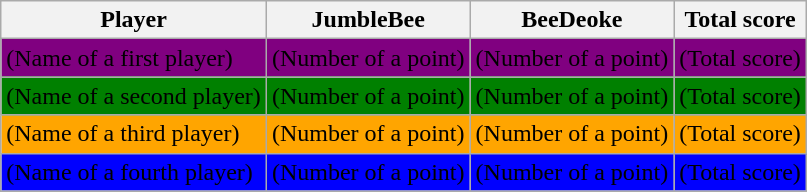<table class="wikitable">
<tr>
<th>Player</th>
<th>JumbleBee</th>
<th>BeeDeoke</th>
<th>Total score</th>
</tr>
<tr>
<td style="background:purple;">(Name of a first player)</td>
<td style="background:purple;">(Number of a point)</td>
<td style="background:purple;">(Number of a point)</td>
<td style="background:purple;">(Total score)</td>
</tr>
<tr>
<td style="background:green;">(Name of a second player)</td>
<td style="background:green;">(Number of a point)</td>
<td style="background:green;">(Number of a point)</td>
<td style="background:green;">(Total score)</td>
</tr>
<tr>
<td style="background:orange;">(Name of a third player)</td>
<td style="background:orange;">(Number of a point)</td>
<td style="background:orange;">(Number of a point)</td>
<td style="background:orange;">(Total score)</td>
</tr>
<tr>
<td style="background:blue;">(Name of a fourth player)</td>
<td style="background:blue;">(Number of a point)</td>
<td style="background:blue;">(Number of a point)</td>
<td style="background:blue;">(Total score)</td>
</tr>
</table>
